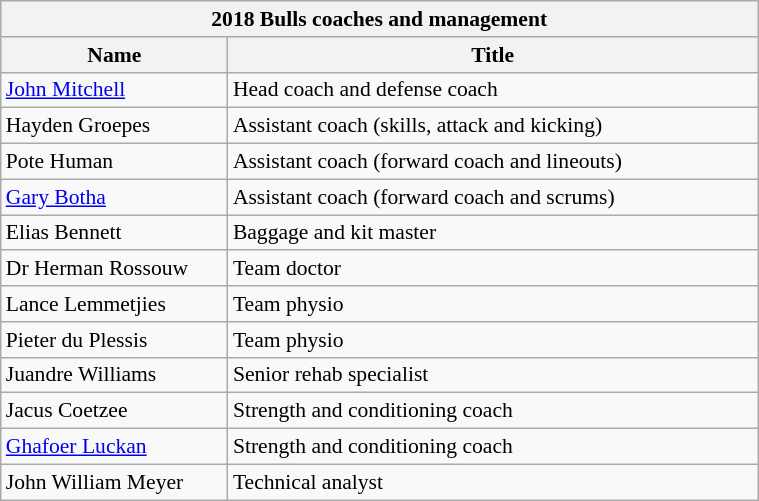<table class="wikitable sortable" style="text-align:left; font-size:90%; width:40%">
<tr>
<th colspan=100%>2018 Bulls coaches and management</th>
</tr>
<tr>
<th style="width:30%;">Name</th>
<th style="width:70%;">Title</th>
</tr>
<tr>
<td><a href='#'>John Mitchell</a></td>
<td>Head coach and defense coach</td>
</tr>
<tr>
<td>Hayden Groepes</td>
<td>Assistant coach (skills, attack and kicking)</td>
</tr>
<tr>
<td>Pote Human</td>
<td>Assistant coach (forward coach and lineouts)</td>
</tr>
<tr>
<td><a href='#'>Gary Botha</a></td>
<td>Assistant coach (forward coach and scrums)</td>
</tr>
<tr>
<td>Elias Bennett</td>
<td>Baggage and kit master</td>
</tr>
<tr>
<td>Dr Herman Rossouw</td>
<td>Team doctor</td>
</tr>
<tr>
<td>Lance Lemmetjies</td>
<td>Team physio</td>
</tr>
<tr>
<td>Pieter du Plessis</td>
<td>Team physio</td>
</tr>
<tr>
<td>Juandre Williams</td>
<td>Senior rehab specialist</td>
</tr>
<tr>
<td>Jacus Coetzee</td>
<td>Strength and conditioning coach</td>
</tr>
<tr>
<td><a href='#'>Ghafoer Luckan</a></td>
<td>Strength and conditioning coach</td>
</tr>
<tr>
<td>John William Meyer</td>
<td>Technical analyst</td>
</tr>
</table>
